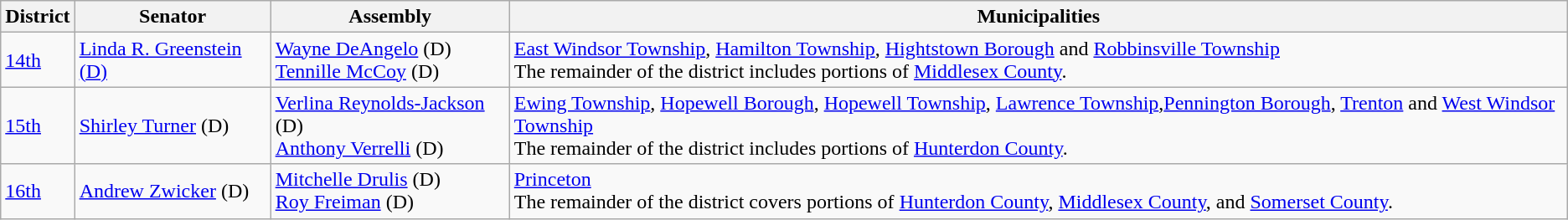<table class="wikitable">
<tr>
<th>District</th>
<th>Senator</th>
<th>Assembly</th>
<th>Municipalities</th>
</tr>
<tr>
<td><a href='#'>14th</a></td>
<td><a href='#'>Linda R. Greenstein</a> <a href='#'>(D)</a></td>
<td><a href='#'>Wayne DeAngelo</a> (D)<br><a href='#'>Tennille McCoy</a> (D)</td>
<td><a href='#'>East Windsor Township</a>, <a href='#'>Hamilton Township</a>, <a href='#'>Hightstown Borough</a> and <a href='#'>Robbinsville Township</a><br>The remainder of the district includes portions of <a href='#'>Middlesex County</a>.</td>
</tr>
<tr>
<td><a href='#'>15th</a></td>
<td><a href='#'>Shirley Turner</a> (D)</td>
<td><a href='#'>Verlina Reynolds-Jackson</a> (D)<br><a href='#'>Anthony Verrelli</a> (D)</td>
<td><a href='#'>Ewing Township</a>, <a href='#'>Hopewell Borough</a>, <a href='#'>Hopewell Township</a>, <a href='#'>Lawrence Township</a>,<a href='#'>Pennington Borough</a>, <a href='#'>Trenton</a> and <a href='#'>West Windsor Township</a><br>The remainder of the district includes portions of <a href='#'>Hunterdon County</a>.</td>
</tr>
<tr>
<td><a href='#'>16th</a></td>
<td><a href='#'>Andrew Zwicker</a> (D)</td>
<td><a href='#'>Mitchelle Drulis</a> (D)<br><a href='#'>Roy Freiman</a> (D)</td>
<td><a href='#'>Princeton</a><br>The remainder of the district covers portions of <a href='#'>Hunterdon County</a>, <a href='#'>Middlesex County</a>, and <a href='#'>Somerset County</a>.</td>
</tr>
</table>
